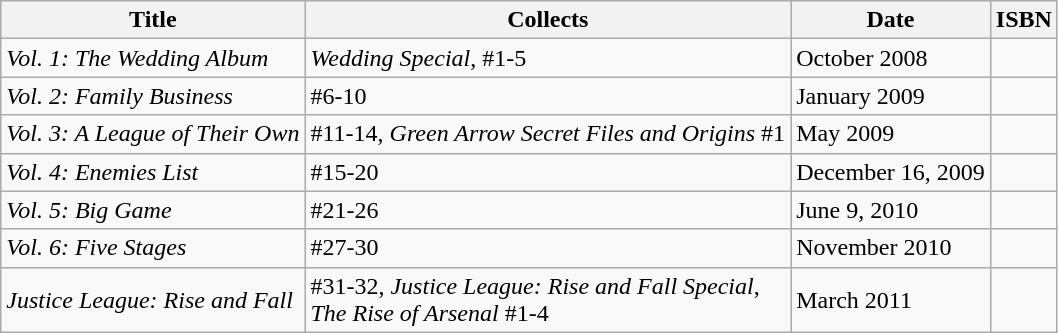<table class="wikitable">
<tr>
<th>Title</th>
<th>Collects</th>
<th>Date</th>
<th>ISBN</th>
</tr>
<tr>
<td><em>Vol. 1: The Wedding Album</em></td>
<td><em>Wedding Special</em>, #1-5</td>
<td>October 2008</td>
<td></td>
</tr>
<tr>
<td><em>Vol. 2: Family Business</em></td>
<td>#6-10</td>
<td>January 2009</td>
<td></td>
</tr>
<tr>
<td><em>Vol. 3: A League of Their Own</em></td>
<td>#11-14, <em>Green Arrow Secret Files and Origins</em> #1</td>
<td>May 2009</td>
<td></td>
</tr>
<tr>
<td><em>Vol. 4: Enemies List</em></td>
<td>#15-20</td>
<td>December 16, 2009</td>
<td></td>
</tr>
<tr>
<td><em>Vol. 5: Big Game</em></td>
<td>#21-26</td>
<td>June 9, 2010</td>
<td></td>
</tr>
<tr>
<td><em>Vol. 6: Five Stages</em></td>
<td>#27-30</td>
<td>November 2010</td>
<td></td>
</tr>
<tr>
<td><em>Justice League: Rise and Fall</em></td>
<td>#31-32, <em>Justice League: Rise and Fall Special</em>,<br><em>The Rise of Arsenal</em> #1-4</td>
<td>March 2011</td>
<td></td>
</tr>
</table>
